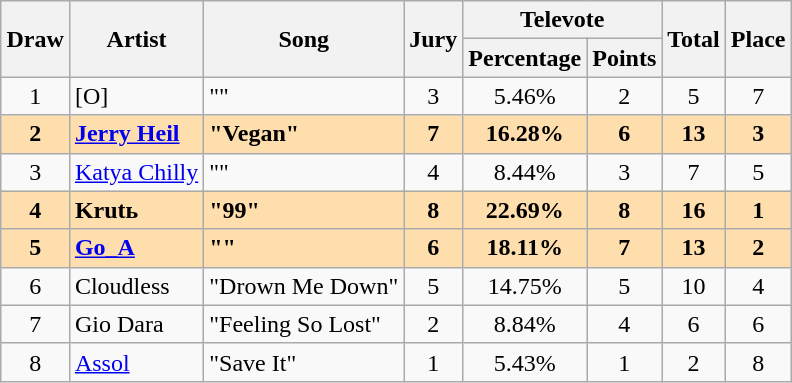<table class="sortable wikitable" style="margin: 1em auto 1em auto; text-align:center;">
<tr>
<th rowspan="2">Draw</th>
<th rowspan="2">Artist</th>
<th rowspan="2">Song</th>
<th rowspan="2">Jury</th>
<th colspan="2">Televote</th>
<th rowspan="2">Total</th>
<th rowspan="2">Place</th>
</tr>
<tr>
<th>Percentage</th>
<th>Points</th>
</tr>
<tr>
<td>1</td>
<td align="left" data-sort-value="O">[О]</td>
<td align="left">""</td>
<td>3</td>
<td>5.46%</td>
<td>2</td>
<td>5</td>
<td>7</td>
</tr>
<tr style="font-weight:bold; background:navajowhite;">
<td>2</td>
<td align="left"><a href='#'>Jerry Heil</a></td>
<td align="left">"Vegan"</td>
<td>7</td>
<td>16.28%</td>
<td>6</td>
<td>13</td>
<td>3</td>
</tr>
<tr>
<td>3</td>
<td align="left"><a href='#'>Katya Chilly</a></td>
<td align="left">""</td>
<td>4</td>
<td>8.44%</td>
<td>3</td>
<td>7</td>
<td>5</td>
</tr>
<tr style="font-weight:bold; background:navajowhite;">
<td>4</td>
<td align="left">Krutь</td>
<td align="left">"99"</td>
<td>8</td>
<td>22.69%</td>
<td>8</td>
<td>16</td>
<td>1</td>
</tr>
<tr style="font-weight:bold; background:navajowhite;">
<td>5</td>
<td align="left"><a href='#'>Go_A</a></td>
<td align="left">""</td>
<td>6</td>
<td>18.11%</td>
<td>7</td>
<td>13</td>
<td>2</td>
</tr>
<tr>
<td>6</td>
<td align="left">Cloudless</td>
<td align="left">"Drown Me Down"</td>
<td>5</td>
<td>14.75%</td>
<td>5</td>
<td>10</td>
<td>4</td>
</tr>
<tr>
<td>7</td>
<td align="left">Gio Dara</td>
<td align="left">"Feeling So Lost"</td>
<td>2</td>
<td>8.84%</td>
<td>4</td>
<td>6</td>
<td>6</td>
</tr>
<tr>
<td>8</td>
<td align="left"><a href='#'>Assol</a></td>
<td align="left">"Save It"</td>
<td>1</td>
<td>5.43%</td>
<td>1</td>
<td>2</td>
<td>8</td>
</tr>
</table>
